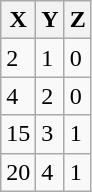<table class="wikitable">
<tr>
<th>X</th>
<th>Y</th>
<th>Z</th>
</tr>
<tr>
<td>2</td>
<td>1</td>
<td>0</td>
</tr>
<tr>
<td>4</td>
<td>2</td>
<td>0</td>
</tr>
<tr>
<td>15</td>
<td>3</td>
<td>1</td>
</tr>
<tr>
<td>20</td>
<td>4</td>
<td>1</td>
</tr>
</table>
